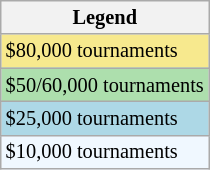<table class="wikitable" style="font-size:85%">
<tr>
<th>Legend</th>
</tr>
<tr style="background:#f7e98e;">
<td>$80,000 tournaments</td>
</tr>
<tr style="background:#addfad;">
<td>$50/60,000 tournaments</td>
</tr>
<tr style="background:lightblue;">
<td>$25,000 tournaments</td>
</tr>
<tr style="background:#f0f8ff;">
<td>$10,000 tournaments</td>
</tr>
</table>
